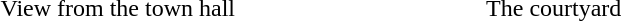<table class="graytable">
<tr>
<td width="29%"></td>
<td width="5%"></td>
<td></td>
</tr>
<tr>
<td align="center">View from the town hall</td>
<td></td>
<td align="center">The courtyard</td>
</tr>
</table>
